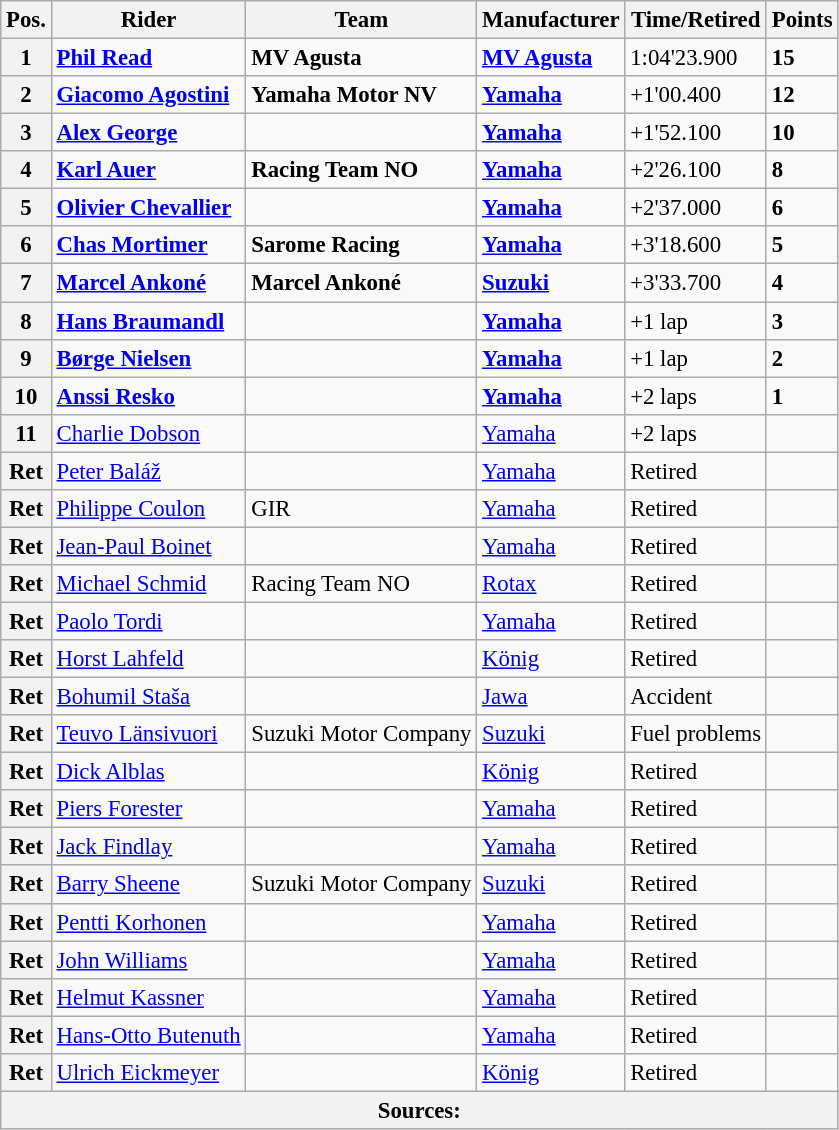<table class="wikitable" style="font-size: 95%;">
<tr>
<th>Pos.</th>
<th>Rider</th>
<th>Team</th>
<th>Manufacturer</th>
<th>Time/Retired</th>
<th>Points</th>
</tr>
<tr>
<th>1</th>
<td> <strong><a href='#'>Phil Read</a></strong></td>
<td><strong>MV Agusta</strong></td>
<td><strong><a href='#'>MV Agusta</a></strong></td>
<td>1:04'23.900</td>
<td><strong>15</strong></td>
</tr>
<tr>
<th>2</th>
<td> <strong><a href='#'>Giacomo Agostini</a></strong></td>
<td><strong>Yamaha Motor NV</strong></td>
<td><strong><a href='#'>Yamaha</a></strong></td>
<td>+1'00.400</td>
<td><strong>12</strong></td>
</tr>
<tr>
<th>3</th>
<td> <strong><a href='#'>Alex George</a></strong></td>
<td></td>
<td><strong><a href='#'>Yamaha</a></strong></td>
<td>+1'52.100</td>
<td><strong>10</strong></td>
</tr>
<tr>
<th>4</th>
<td> <strong><a href='#'>Karl Auer</a></strong></td>
<td><strong>Racing Team NO</strong></td>
<td><strong><a href='#'>Yamaha</a></strong></td>
<td>+2'26.100</td>
<td><strong>8</strong></td>
</tr>
<tr>
<th>5</th>
<td> <strong><a href='#'>Olivier Chevallier</a></strong></td>
<td></td>
<td><strong><a href='#'>Yamaha</a></strong></td>
<td>+2'37.000</td>
<td><strong>6</strong></td>
</tr>
<tr>
<th>6</th>
<td> <strong><a href='#'>Chas Mortimer</a></strong></td>
<td><strong>Sarome Racing</strong></td>
<td><strong><a href='#'>Yamaha</a></strong></td>
<td>+3'18.600</td>
<td><strong>5</strong></td>
</tr>
<tr>
<th>7</th>
<td> <strong><a href='#'>Marcel Ankoné</a></strong></td>
<td><strong>Marcel Ankoné</strong></td>
<td><strong><a href='#'>Suzuki</a></strong></td>
<td>+3'33.700</td>
<td><strong>4</strong></td>
</tr>
<tr>
<th>8</th>
<td> <strong><a href='#'>Hans Braumandl</a></strong></td>
<td></td>
<td><strong><a href='#'>Yamaha</a></strong></td>
<td>+1 lap</td>
<td><strong>3</strong></td>
</tr>
<tr>
<th>9</th>
<td> <strong><a href='#'>Børge Nielsen</a></strong></td>
<td></td>
<td><strong><a href='#'>Yamaha</a></strong></td>
<td>+1 lap</td>
<td><strong>2</strong></td>
</tr>
<tr>
<th>10</th>
<td> <strong><a href='#'>Anssi Resko</a></strong></td>
<td></td>
<td><strong><a href='#'>Yamaha</a></strong></td>
<td>+2 laps</td>
<td><strong>1</strong></td>
</tr>
<tr>
<th>11</th>
<td> <a href='#'>Charlie Dobson</a></td>
<td></td>
<td><a href='#'>Yamaha</a></td>
<td>+2 laps</td>
<td></td>
</tr>
<tr>
<th>Ret</th>
<td> <a href='#'>Peter Baláž</a></td>
<td></td>
<td><a href='#'>Yamaha</a></td>
<td>Retired</td>
<td></td>
</tr>
<tr>
<th>Ret</th>
<td> <a href='#'>Philippe Coulon</a></td>
<td>GIR</td>
<td><a href='#'>Yamaha</a></td>
<td>Retired</td>
<td></td>
</tr>
<tr>
<th>Ret</th>
<td> <a href='#'>Jean-Paul Boinet</a></td>
<td></td>
<td><a href='#'>Yamaha</a></td>
<td>Retired</td>
<td></td>
</tr>
<tr>
<th>Ret</th>
<td> <a href='#'>Michael Schmid</a></td>
<td>Racing Team NO</td>
<td><a href='#'>Rotax</a></td>
<td>Retired</td>
<td></td>
</tr>
<tr>
<th>Ret</th>
<td> <a href='#'>Paolo Tordi</a></td>
<td></td>
<td><a href='#'>Yamaha</a></td>
<td>Retired</td>
<td></td>
</tr>
<tr>
<th>Ret</th>
<td> <a href='#'>Horst Lahfeld</a></td>
<td></td>
<td><a href='#'>König</a></td>
<td>Retired</td>
<td></td>
</tr>
<tr>
<th>Ret</th>
<td> <a href='#'>Bohumil Staša</a></td>
<td></td>
<td><a href='#'>Jawa</a></td>
<td>Accident</td>
<td></td>
</tr>
<tr>
<th>Ret</th>
<td> <a href='#'>Teuvo Länsivuori</a></td>
<td>Suzuki Motor Company</td>
<td><a href='#'>Suzuki</a></td>
<td>Fuel problems</td>
<td></td>
</tr>
<tr>
<th>Ret</th>
<td> <a href='#'>Dick Alblas</a></td>
<td></td>
<td><a href='#'>König</a></td>
<td>Retired</td>
<td></td>
</tr>
<tr>
<th>Ret</th>
<td> <a href='#'>Piers Forester</a></td>
<td></td>
<td><a href='#'>Yamaha</a></td>
<td>Retired</td>
<td></td>
</tr>
<tr>
<th>Ret</th>
<td> <a href='#'>Jack Findlay</a></td>
<td></td>
<td><a href='#'>Yamaha</a></td>
<td>Retired</td>
<td></td>
</tr>
<tr>
<th>Ret</th>
<td> <a href='#'>Barry Sheene</a></td>
<td>Suzuki Motor Company</td>
<td><a href='#'>Suzuki</a></td>
<td>Retired</td>
<td></td>
</tr>
<tr>
<th>Ret</th>
<td> <a href='#'>Pentti Korhonen</a></td>
<td></td>
<td><a href='#'>Yamaha</a></td>
<td>Retired</td>
<td></td>
</tr>
<tr>
<th>Ret</th>
<td> <a href='#'>John Williams</a></td>
<td></td>
<td><a href='#'>Yamaha</a></td>
<td>Retired</td>
<td></td>
</tr>
<tr>
<th>Ret</th>
<td> <a href='#'>Helmut Kassner</a></td>
<td></td>
<td><a href='#'>Yamaha</a></td>
<td>Retired</td>
<td></td>
</tr>
<tr>
<th>Ret</th>
<td> <a href='#'>Hans-Otto Butenuth</a></td>
<td></td>
<td><a href='#'>Yamaha</a></td>
<td>Retired</td>
<td></td>
</tr>
<tr>
<th>Ret</th>
<td> <a href='#'>Ulrich Eickmeyer</a></td>
<td></td>
<td><a href='#'>König</a></td>
<td>Retired</td>
<td></td>
</tr>
<tr>
<th colspan=9>Sources:</th>
</tr>
</table>
